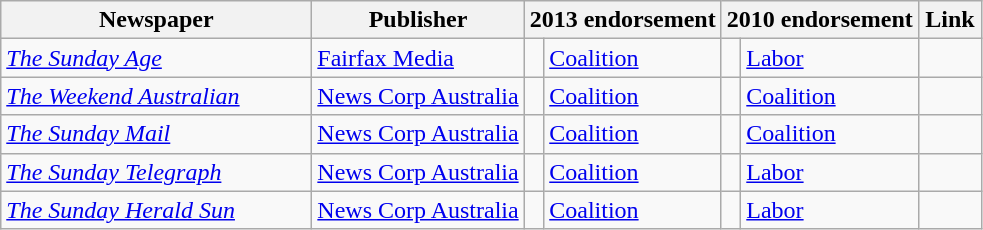<table class="wikitable">
<tr>
<th style="width:200px;">Newspaper</th>
<th>Publisher</th>
<th colspan=2>2013 endorsement</th>
<th colspan=2>2010 endorsement</th>
<th style="width:35px;">Link</th>
</tr>
<tr>
<td><em><a href='#'>The Sunday Age</a></em></td>
<td><a href='#'>Fairfax Media</a></td>
<td></td>
<td><a href='#'>Coalition</a></td>
<td></td>
<td><a href='#'>Labor</a></td>
<td></td>
</tr>
<tr>
<td><em><a href='#'>The Weekend Australian</a></em></td>
<td><a href='#'>News Corp Australia</a></td>
<td></td>
<td><a href='#'>Coalition</a></td>
<td></td>
<td><a href='#'>Coalition</a></td>
<td></td>
</tr>
<tr>
<td><em><a href='#'>The Sunday Mail</a></em></td>
<td><a href='#'>News Corp Australia</a></td>
<td></td>
<td><a href='#'>Coalition</a></td>
<td></td>
<td><a href='#'>Coalition</a></td>
<td></td>
</tr>
<tr>
<td><em><a href='#'>The Sunday Telegraph</a></em></td>
<td><a href='#'>News Corp Australia</a></td>
<td></td>
<td><a href='#'>Coalition</a></td>
<td></td>
<td><a href='#'>Labor</a></td>
<td></td>
</tr>
<tr>
<td><em><a href='#'>The Sunday Herald Sun</a></em></td>
<td><a href='#'>News Corp Australia</a></td>
<td></td>
<td><a href='#'>Coalition</a></td>
<td></td>
<td><a href='#'>Labor</a></td>
<td></td>
</tr>
</table>
